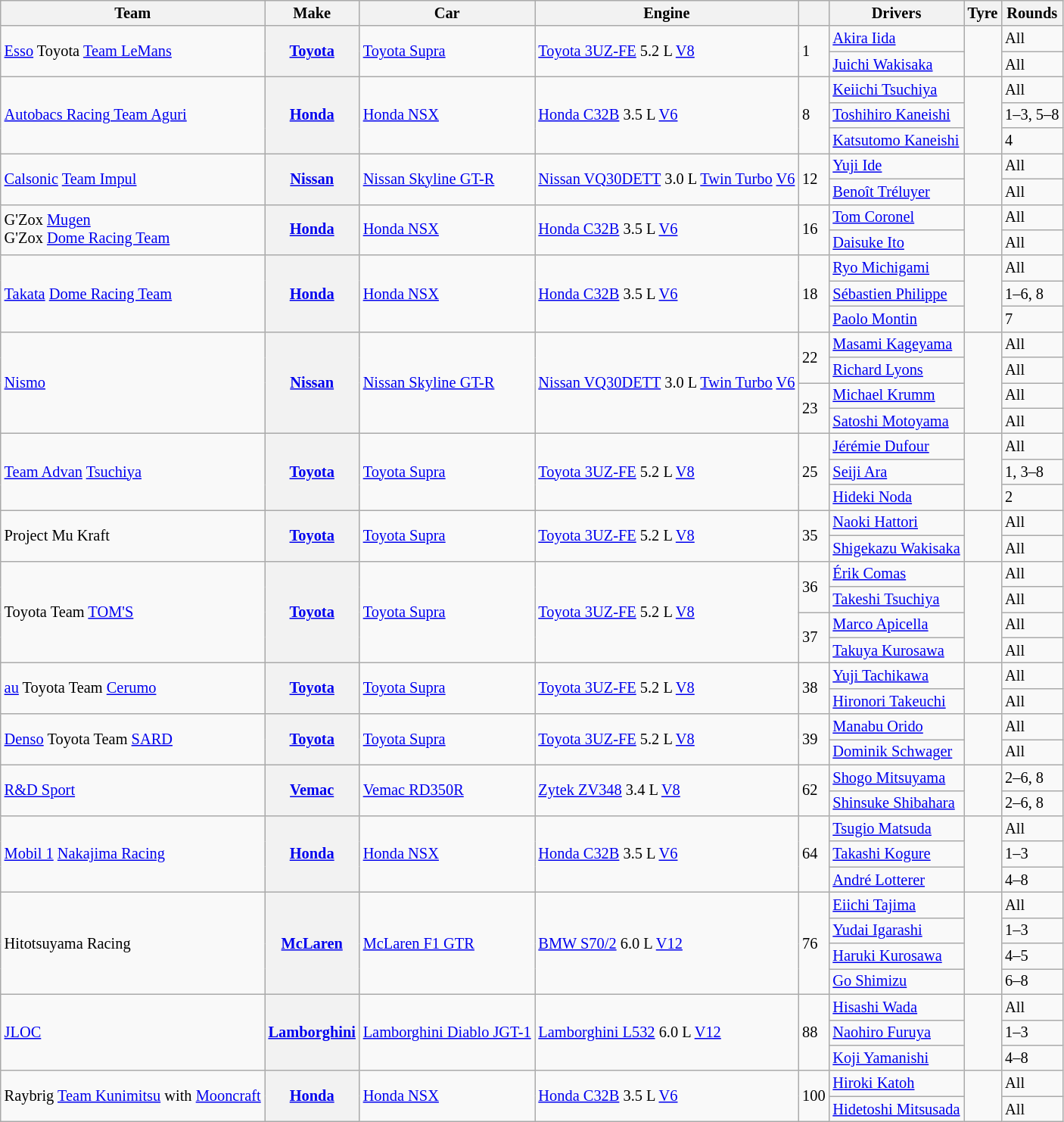<table class="wikitable" style="font-size: 85%;">
<tr>
<th>Team</th>
<th>Make</th>
<th>Car</th>
<th>Engine</th>
<th></th>
<th>Drivers</th>
<th>Tyre</th>
<th>Rounds</th>
</tr>
<tr>
<td rowspan=2><a href='#'>Esso</a> Toyota <a href='#'>Team LeMans</a></td>
<th rowspan=2><a href='#'>Toyota</a></th>
<td rowspan=2><a href='#'>Toyota Supra</a></td>
<td rowspan=2><a href='#'>Toyota 3UZ-FE</a> 5.2 L <a href='#'>V8</a></td>
<td rowspan=2>1</td>
<td> <a href='#'>Akira Iida</a></td>
<td rowspan=2 align="center"></td>
<td>All</td>
</tr>
<tr>
<td> <a href='#'>Juichi Wakisaka</a></td>
<td>All</td>
</tr>
<tr>
<td rowspan=3><a href='#'>Autobacs Racing Team Aguri</a></td>
<th rowspan=3><a href='#'>Honda</a></th>
<td rowspan=3><a href='#'>Honda NSX</a></td>
<td rowspan=3><a href='#'>Honda C32B</a> 3.5 L <a href='#'>V6</a></td>
<td rowspan=3>8</td>
<td> <a href='#'>Keiichi Tsuchiya</a></td>
<td rowspan=3 align="center"></td>
<td>All</td>
</tr>
<tr>
<td> <a href='#'>Toshihiro Kaneishi</a></td>
<td>1–3, 5–8</td>
</tr>
<tr>
<td> <a href='#'>Katsutomo Kaneishi</a></td>
<td>4</td>
</tr>
<tr>
<td rowspan=2><a href='#'>Calsonic</a> <a href='#'>Team Impul</a></td>
<th rowspan=2><a href='#'>Nissan</a></th>
<td rowspan=2><a href='#'>Nissan Skyline GT-R</a></td>
<td rowspan=2><a href='#'>Nissan VQ30DETT</a> 3.0 L <a href='#'>Twin Turbo</a> <a href='#'>V6</a></td>
<td rowspan=2>12</td>
<td> <a href='#'>Yuji Ide</a></td>
<td rowspan=2 align="center"></td>
<td>All</td>
</tr>
<tr>
<td> <a href='#'>Benoît Tréluyer</a></td>
<td>All</td>
</tr>
<tr>
<td rowspan=2>G'Zox <a href='#'>Mugen</a><br>G'Zox <a href='#'>Dome Racing Team</a></td>
<th rowspan=2><a href='#'>Honda</a></th>
<td rowspan=2><a href='#'>Honda NSX</a></td>
<td rowspan=2><a href='#'>Honda C32B</a> 3.5 L <a href='#'>V6</a></td>
<td rowspan=2>16</td>
<td> <a href='#'>Tom Coronel</a></td>
<td rowspan=2 align="center"></td>
<td>All</td>
</tr>
<tr>
<td> <a href='#'>Daisuke Ito</a></td>
<td>All</td>
</tr>
<tr>
<td rowspan=3><a href='#'>Takata</a> <a href='#'>Dome Racing Team</a></td>
<th rowspan=3><a href='#'>Honda</a></th>
<td rowspan=3><a href='#'>Honda NSX</a></td>
<td rowspan=3><a href='#'>Honda C32B</a> 3.5 L <a href='#'>V6</a></td>
<td rowspan=3>18</td>
<td> <a href='#'>Ryo Michigami</a></td>
<td rowspan=3 align="center"></td>
<td>All</td>
</tr>
<tr>
<td> <a href='#'>Sébastien Philippe</a></td>
<td>1–6, 8</td>
</tr>
<tr>
<td> <a href='#'>Paolo Montin</a></td>
<td>7</td>
</tr>
<tr>
<td rowspan=4><a href='#'>Nismo</a></td>
<th rowspan=4><a href='#'>Nissan</a></th>
<td rowspan=4><a href='#'>Nissan Skyline GT-R</a></td>
<td rowspan=4><a href='#'>Nissan VQ30DETT</a> 3.0 L <a href='#'>Twin Turbo</a> <a href='#'>V6</a></td>
<td rowspan=2>22</td>
<td> <a href='#'>Masami Kageyama</a></td>
<td rowspan=4 align="center"></td>
<td>All</td>
</tr>
<tr>
<td> <a href='#'>Richard Lyons</a></td>
<td>All</td>
</tr>
<tr>
<td rowspan=2>23</td>
<td> <a href='#'>Michael Krumm</a></td>
<td>All</td>
</tr>
<tr>
<td> <a href='#'>Satoshi Motoyama</a></td>
<td>All</td>
</tr>
<tr>
<td rowspan=3><a href='#'>Team Advan</a> <a href='#'>Tsuchiya</a></td>
<th rowspan=3><a href='#'>Toyota</a></th>
<td rowspan=3><a href='#'>Toyota Supra</a></td>
<td rowspan=3><a href='#'>Toyota 3UZ-FE</a> 5.2 L <a href='#'>V8</a></td>
<td rowspan=3>25</td>
<td> <a href='#'>Jérémie Dufour</a></td>
<td rowspan=3 align="center"></td>
<td>All</td>
</tr>
<tr>
<td> <a href='#'>Seiji Ara</a></td>
<td>1, 3–8</td>
</tr>
<tr>
<td> <a href='#'>Hideki Noda</a></td>
<td>2</td>
</tr>
<tr>
<td rowspan=2>Project Mu Kraft</td>
<th rowspan=2><a href='#'>Toyota</a></th>
<td rowspan=2><a href='#'>Toyota Supra</a></td>
<td rowspan=2><a href='#'>Toyota 3UZ-FE</a> 5.2 L <a href='#'>V8</a></td>
<td rowspan=2>35</td>
<td> <a href='#'>Naoki Hattori</a></td>
<td rowspan=2 align="center"></td>
<td>All</td>
</tr>
<tr>
<td> <a href='#'>Shigekazu Wakisaka</a></td>
<td>All</td>
</tr>
<tr>
<td rowspan=4>Toyota Team <a href='#'>TOM'S</a></td>
<th rowspan=4><a href='#'>Toyota</a></th>
<td rowspan=4><a href='#'>Toyota Supra</a></td>
<td rowspan=4><a href='#'>Toyota 3UZ-FE</a> 5.2 L <a href='#'>V8</a></td>
<td rowspan=2>36</td>
<td> <a href='#'>Érik Comas</a></td>
<td rowspan=4 align="center"></td>
<td>All</td>
</tr>
<tr>
<td> <a href='#'>Takeshi Tsuchiya</a></td>
<td>All</td>
</tr>
<tr>
<td rowspan=2>37</td>
<td> <a href='#'>Marco Apicella</a></td>
<td>All</td>
</tr>
<tr>
<td> <a href='#'>Takuya Kurosawa</a></td>
<td>All</td>
</tr>
<tr>
<td rowspan=2><a href='#'>au</a> Toyota Team <a href='#'>Cerumo</a></td>
<th rowspan=2><a href='#'>Toyota</a></th>
<td rowspan=2><a href='#'>Toyota Supra</a></td>
<td rowspan=2><a href='#'>Toyota 3UZ-FE</a> 5.2 L <a href='#'>V8</a></td>
<td rowspan=2>38</td>
<td> <a href='#'>Yuji Tachikawa</a></td>
<td rowspan=2 align="center"></td>
<td>All</td>
</tr>
<tr>
<td> <a href='#'>Hironori Takeuchi</a></td>
<td>All</td>
</tr>
<tr>
<td rowspan=2><a href='#'>Denso</a> Toyota Team <a href='#'>SARD</a></td>
<th rowspan=2><a href='#'>Toyota</a></th>
<td rowspan=2><a href='#'>Toyota Supra</a></td>
<td rowspan=2><a href='#'>Toyota 3UZ-FE</a> 5.2 L <a href='#'>V8</a></td>
<td rowspan=2>39</td>
<td> <a href='#'>Manabu Orido</a></td>
<td rowspan=2 align="center"></td>
<td>All</td>
</tr>
<tr>
<td> <a href='#'>Dominik Schwager</a></td>
<td>All</td>
</tr>
<tr>
<td rowspan=2><a href='#'>R&D Sport</a></td>
<th rowspan=2><a href='#'>Vemac</a></th>
<td rowspan=2><a href='#'>Vemac RD350R</a></td>
<td rowspan=2><a href='#'>Zytek ZV348</a> 3.4 L <a href='#'>V8</a></td>
<td rowspan=2>62</td>
<td> <a href='#'>Shogo Mitsuyama</a></td>
<td rowspan=2 align="center"></td>
<td>2–6, 8</td>
</tr>
<tr>
<td> <a href='#'>Shinsuke Shibahara</a></td>
<td>2–6, 8</td>
</tr>
<tr>
<td rowspan=3><a href='#'>Mobil 1</a> <a href='#'>Nakajima Racing</a></td>
<th rowspan=3><a href='#'>Honda</a></th>
<td rowspan=3><a href='#'>Honda NSX</a></td>
<td rowspan=3><a href='#'>Honda C32B</a> 3.5 L <a href='#'>V6</a></td>
<td rowspan=3>64</td>
<td> <a href='#'>Tsugio Matsuda</a></td>
<td rowspan=3 align="center"></td>
<td>All</td>
</tr>
<tr>
<td> <a href='#'>Takashi Kogure</a></td>
<td>1–3</td>
</tr>
<tr>
<td> <a href='#'>André Lotterer</a></td>
<td>4–8</td>
</tr>
<tr>
<td rowspan=4>Hitotsuyama Racing</td>
<th rowspan=4><a href='#'>McLaren</a></th>
<td rowspan=4><a href='#'>McLaren F1 GTR</a></td>
<td rowspan=4><a href='#'>BMW S70/2</a> 6.0 L <a href='#'>V12</a></td>
<td rowspan=4>76</td>
<td> <a href='#'>Eiichi Tajima</a></td>
<td rowspan=4 align="center"></td>
<td>All</td>
</tr>
<tr>
<td> <a href='#'>Yudai Igarashi</a></td>
<td>1–3</td>
</tr>
<tr>
<td> <a href='#'>Haruki Kurosawa</a></td>
<td>4–5</td>
</tr>
<tr>
<td> <a href='#'>Go Shimizu</a></td>
<td>6–8</td>
</tr>
<tr>
<td rowspan=3><a href='#'>JLOC</a></td>
<th rowspan=3><a href='#'>Lamborghini</a></th>
<td rowspan=3><a href='#'>Lamborghini Diablo JGT-1</a></td>
<td rowspan=3><a href='#'>Lamborghini L532</a> 6.0 L <a href='#'>V12</a></td>
<td rowspan=3>88</td>
<td> <a href='#'>Hisashi Wada</a></td>
<td rowspan=3 align="center"></td>
<td>All</td>
</tr>
<tr>
<td> <a href='#'>Naohiro Furuya</a></td>
<td>1–3</td>
</tr>
<tr>
<td> <a href='#'>Koji Yamanishi</a></td>
<td>4–8</td>
</tr>
<tr>
<td rowspan=2>Raybrig <a href='#'>Team Kunimitsu</a> with <a href='#'>Mooncraft</a></td>
<th rowspan=2><a href='#'>Honda</a></th>
<td rowspan=2><a href='#'>Honda NSX</a></td>
<td rowspan=2><a href='#'>Honda C32B</a> 3.5 L <a href='#'>V6</a></td>
<td rowspan=2>100</td>
<td> <a href='#'>Hiroki Katoh</a></td>
<td rowspan=2 align="center"></td>
<td>All</td>
</tr>
<tr>
<td> <a href='#'>Hidetoshi Mitsusada</a></td>
<td>All</td>
</tr>
</table>
